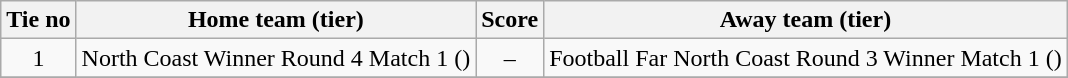<table class="wikitable" style="text-align:center">
<tr>
<th>Tie no</th>
<th>Home team (tier)</th>
<th>Score</th>
<th>Away team (tier)</th>
</tr>
<tr>
<td>1</td>
<td>North Coast Winner Round 4 Match 1 ()</td>
<td>–</td>
<td>Football Far North Coast Round 3 Winner Match 1 ()</td>
</tr>
<tr>
</tr>
</table>
